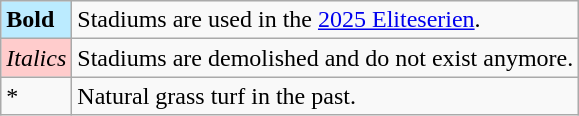<table class="wikitable">
<tr>
<td scope=row width=40px style="background-color: #BBEBFF"><strong>Bold</strong></td>
<td>Stadiums are used in the <a href='#'>2025 Eliteserien</a>.</td>
</tr>
<tr>
<td scope=row width=40px style="background-color: #FFCCCC"><em>Italics</em></td>
<td>Stadiums are demolished and do not exist anymore.</td>
</tr>
<tr>
<td scope=row width=40px>*</td>
<td>Natural grass turf in the past.</td>
</tr>
</table>
